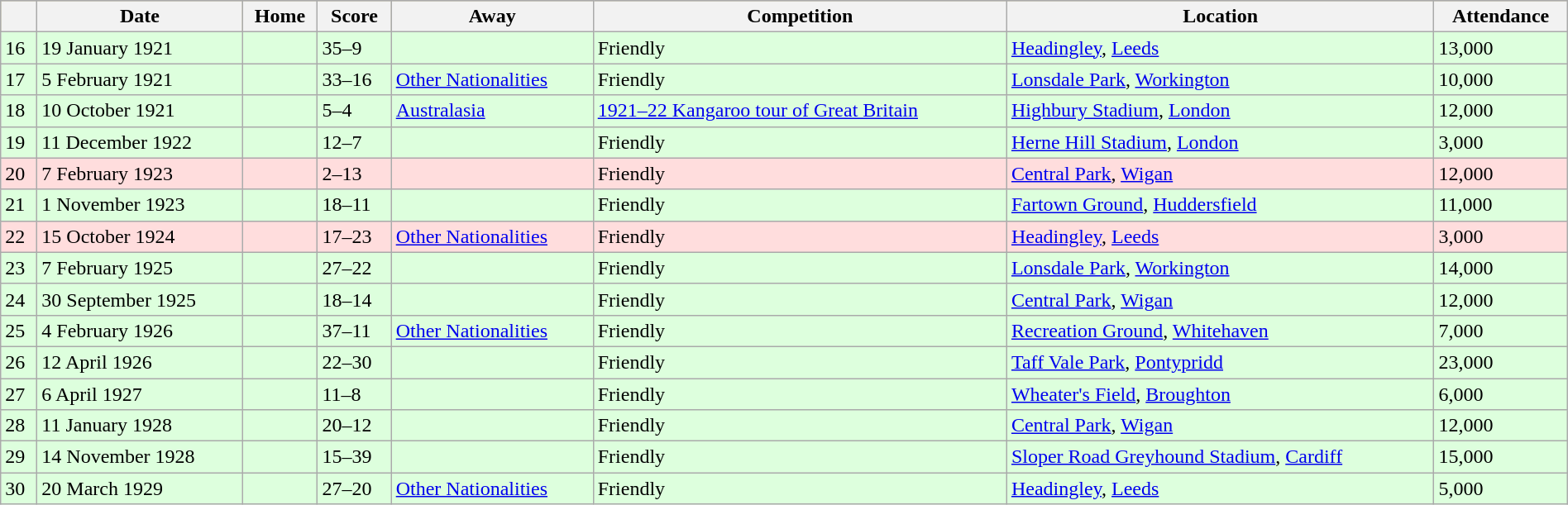<table class="wikitable" width=100%>
<tr bgcolor=#bdb76b>
<th></th>
<th>Date</th>
<th>Home</th>
<th>Score</th>
<th>Away</th>
<th>Competition</th>
<th>Location</th>
<th>Attendance</th>
</tr>
<tr bgcolor=#DDFFDD>
<td>16</td>
<td>19 January 1921</td>
<td><strong></strong></td>
<td>35–9</td>
<td></td>
<td>Friendly</td>
<td> <a href='#'>Headingley</a>, <a href='#'>Leeds</a></td>
<td>13,000</td>
</tr>
<tr bgcolor=#DDFFDD>
<td>17</td>
<td>5 February 1921</td>
<td><strong></strong></td>
<td>33–16</td>
<td><a href='#'>Other Nationalities</a></td>
<td>Friendly</td>
<td> <a href='#'>Lonsdale Park</a>, <a href='#'>Workington</a></td>
<td>10,000</td>
</tr>
<tr bgcolor=#DDFFDD>
<td>18</td>
<td>10 October 1921</td>
<td><strong></strong></td>
<td>5–4</td>
<td><a href='#'>Australasia</a></td>
<td><a href='#'>1921–22 Kangaroo tour of Great Britain</a></td>
<td> <a href='#'>Highbury Stadium</a>, <a href='#'>London</a></td>
<td>12,000</td>
</tr>
<tr bgcolor=#DDFFDD>
<td>19</td>
<td>11 December 1922</td>
<td><strong></strong></td>
<td>12–7</td>
<td></td>
<td>Friendly</td>
<td> <a href='#'>Herne Hill Stadium</a>, <a href='#'>London</a></td>
<td>3,000</td>
</tr>
<tr bgcolor=#FFDDDD>
<td>20</td>
<td>7 February 1923</td>
<td><strong></strong></td>
<td>2–13</td>
<td></td>
<td>Friendly</td>
<td> <a href='#'>Central Park</a>, <a href='#'>Wigan</a></td>
<td>12,000</td>
</tr>
<tr bgcolor=#DDFFDD>
<td>21</td>
<td>1 November 1923</td>
<td><strong></strong></td>
<td>18–11</td>
<td></td>
<td>Friendly</td>
<td> <a href='#'>Fartown Ground</a>, <a href='#'>Huddersfield</a></td>
<td>11,000</td>
</tr>
<tr bgcolor=#FFDDDD>
<td>22</td>
<td>15 October 1924</td>
<td><strong></strong></td>
<td>17–23</td>
<td><a href='#'>Other Nationalities</a></td>
<td>Friendly</td>
<td> <a href='#'>Headingley</a>, <a href='#'>Leeds</a></td>
<td>3,000</td>
</tr>
<tr bgcolor=#DDFFDD>
<td>23</td>
<td>7 February 1925</td>
<td><strong></strong></td>
<td>27–22</td>
<td></td>
<td>Friendly</td>
<td> <a href='#'>Lonsdale Park</a>, <a href='#'>Workington</a></td>
<td>14,000</td>
</tr>
<tr bgcolor=#DDFFDD>
<td>24</td>
<td>30 September 1925</td>
<td><strong></strong></td>
<td>18–14</td>
<td></td>
<td>Friendly</td>
<td> <a href='#'>Central Park</a>, <a href='#'>Wigan</a></td>
<td>12,000</td>
</tr>
<tr bgcolor=#DDFFDD>
<td>25</td>
<td>4 February 1926</td>
<td><strong></strong></td>
<td>37–11</td>
<td><a href='#'>Other Nationalities</a></td>
<td>Friendly</td>
<td> <a href='#'>Recreation Ground</a>, <a href='#'>Whitehaven</a></td>
<td>7,000</td>
</tr>
<tr bgcolor=#DDFFDD>
<td>26</td>
<td>12 April 1926</td>
<td></td>
<td>22–30</td>
<td><strong></strong></td>
<td>Friendly</td>
<td> <a href='#'>Taff Vale Park</a>, <a href='#'>Pontypridd</a></td>
<td>23,000</td>
</tr>
<tr bgcolor=#DDFFDD>
<td>27</td>
<td>6 April 1927</td>
<td><strong></strong></td>
<td>11–8</td>
<td></td>
<td>Friendly</td>
<td> <a href='#'>Wheater's Field</a>, <a href='#'>Broughton</a></td>
<td>6,000</td>
</tr>
<tr bgcolor=#DDFFDD>
<td>28</td>
<td>11 January 1928</td>
<td><strong></strong></td>
<td>20–12</td>
<td></td>
<td>Friendly</td>
<td> <a href='#'>Central Park</a>, <a href='#'>Wigan</a></td>
<td>12,000</td>
</tr>
<tr bgcolor=#DDFFDD>
<td>29</td>
<td>14 November 1928</td>
<td></td>
<td>15–39</td>
<td><strong></strong></td>
<td>Friendly</td>
<td> <a href='#'>Sloper Road Greyhound Stadium</a>, <a href='#'>Cardiff</a></td>
<td>15,000</td>
</tr>
<tr bgcolor=#DDFFDD>
<td>30</td>
<td>20 March 1929</td>
<td><strong></strong></td>
<td>27–20</td>
<td><a href='#'>Other Nationalities</a></td>
<td>Friendly</td>
<td> <a href='#'>Headingley</a>, <a href='#'>Leeds</a></td>
<td>5,000</td>
</tr>
</table>
